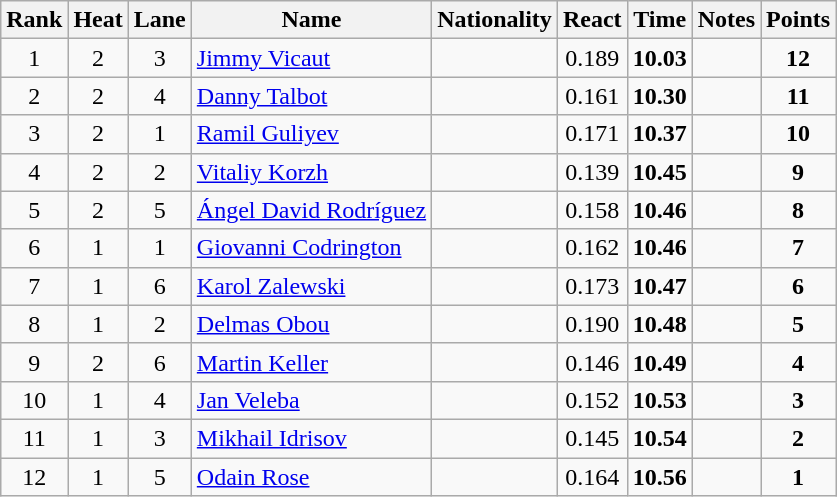<table class="wikitable sortable" style="text-align:center">
<tr>
<th>Rank</th>
<th>Heat</th>
<th>Lane</th>
<th>Name</th>
<th>Nationality</th>
<th>React</th>
<th>Time</th>
<th>Notes</th>
<th>Points</th>
</tr>
<tr>
<td>1</td>
<td>2</td>
<td>3</td>
<td align=left><a href='#'>Jimmy Vicaut</a></td>
<td align=left></td>
<td>0.189</td>
<td><strong>10.03</strong></td>
<td></td>
<td><strong>12</strong></td>
</tr>
<tr>
<td>2</td>
<td>2</td>
<td>4</td>
<td align=left><a href='#'>Danny Talbot</a></td>
<td align=left></td>
<td>0.161</td>
<td><strong>10.30</strong></td>
<td></td>
<td><strong>11</strong></td>
</tr>
<tr>
<td>3</td>
<td>2</td>
<td>1</td>
<td align=left><a href='#'>Ramil Guliyev</a></td>
<td align=left></td>
<td>0.171</td>
<td><strong>10.37</strong></td>
<td></td>
<td><strong>10</strong></td>
</tr>
<tr>
<td>4</td>
<td>2</td>
<td>2</td>
<td align=left><a href='#'>Vitaliy Korzh</a></td>
<td align=left></td>
<td>0.139</td>
<td><strong>10.45</strong></td>
<td></td>
<td><strong>9</strong></td>
</tr>
<tr>
<td>5</td>
<td>2</td>
<td>5</td>
<td align=left><a href='#'>Ángel David Rodríguez</a></td>
<td align=left></td>
<td>0.158</td>
<td><strong>10.46</strong></td>
<td></td>
<td><strong>8</strong></td>
</tr>
<tr>
<td>6</td>
<td>1</td>
<td>1</td>
<td align=left><a href='#'>Giovanni Codrington</a></td>
<td align=left></td>
<td>0.162</td>
<td><strong>10.46</strong></td>
<td></td>
<td><strong>7</strong></td>
</tr>
<tr>
<td>7</td>
<td>1</td>
<td>6</td>
<td align=left><a href='#'>Karol Zalewski</a></td>
<td align=left></td>
<td>0.173</td>
<td><strong>10.47</strong></td>
<td></td>
<td><strong>6</strong></td>
</tr>
<tr>
<td>8</td>
<td>1</td>
<td>2</td>
<td align=left><a href='#'>Delmas Obou</a></td>
<td align=left></td>
<td>0.190</td>
<td><strong>10.48</strong></td>
<td></td>
<td><strong>5</strong></td>
</tr>
<tr>
<td>9</td>
<td>2</td>
<td>6</td>
<td align=left><a href='#'>Martin Keller</a></td>
<td align=left></td>
<td>0.146</td>
<td><strong>10.49</strong></td>
<td></td>
<td><strong>4</strong></td>
</tr>
<tr>
<td>10</td>
<td>1</td>
<td>4</td>
<td align=left><a href='#'>Jan Veleba</a></td>
<td align=left></td>
<td>0.152</td>
<td><strong>10.53</strong></td>
<td></td>
<td><strong>3</strong></td>
</tr>
<tr>
<td>11</td>
<td>1</td>
<td>3</td>
<td align=left><a href='#'>Mikhail Idrisov</a></td>
<td align=left></td>
<td>0.145</td>
<td><strong>10.54</strong></td>
<td></td>
<td><strong>2</strong></td>
</tr>
<tr>
<td>12</td>
<td>1</td>
<td>5</td>
<td align=left><a href='#'>Odain Rose</a></td>
<td align=left></td>
<td>0.164</td>
<td><strong>10.56</strong></td>
<td></td>
<td><strong>1</strong></td>
</tr>
</table>
